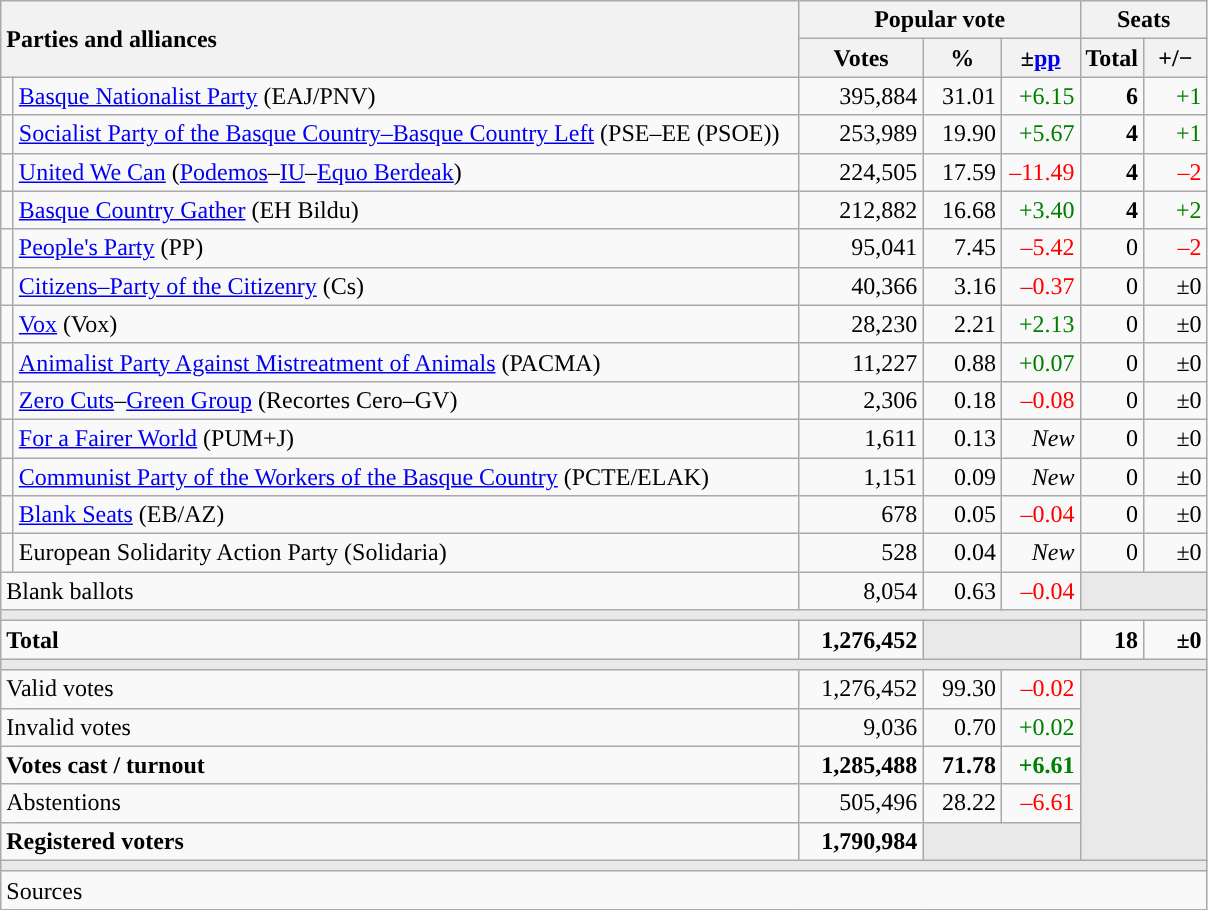<table class="wikitable" style="text-align:right;">
<tr>
<th style="text-align:left;" rowspan="2" colspan="2" width="525">Parties and alliances</th>
<th colspan="3">Popular vote</th>
<th colspan="2">Seats</th>
</tr>
<tr>
<th width="75">Votes</th>
<th width="45">%</th>
<th width="45">±<a href='#'>pp</a></th>
<th width="35">Total</th>
<th width="35">+/−</th>
</tr>
<tr>
<td width="1" style="color:inherit;background:"></td>
<td align="left"><a href='#'>Basque Nationalist Party</a> (EAJ/PNV)</td>
<td>395,884</td>
<td>31.01</td>
<td style="color:green;">+6.15</td>
<td><strong>6</strong></td>
<td style="color:green;">+1</td>
</tr>
<tr>
<td style="color:inherit;background:"></td>
<td align="left"><a href='#'>Socialist Party of the Basque Country–Basque Country Left</a> (PSE–EE (PSOE))</td>
<td>253,989</td>
<td>19.90</td>
<td style="color:green;">+5.67</td>
<td><strong>4</strong></td>
<td style="color:green;">+1</td>
</tr>
<tr>
<td style="color:inherit;background:"></td>
<td align="left"><a href='#'>United We Can</a> (<a href='#'>Podemos</a>–<a href='#'>IU</a>–<a href='#'>Equo Berdeak</a>)</td>
<td>224,505</td>
<td>17.59</td>
<td style="color:red;">–11.49</td>
<td><strong>4</strong></td>
<td style="color:red;">–2</td>
</tr>
<tr>
<td style="color:inherit;background:"></td>
<td align="left"><a href='#'>Basque Country Gather</a> (EH Bildu)</td>
<td>212,882</td>
<td>16.68</td>
<td style="color:green;">+3.40</td>
<td><strong>4</strong></td>
<td style="color:green;">+2</td>
</tr>
<tr>
<td style="color:inherit;background:"></td>
<td align="left"><a href='#'>People's Party</a> (PP)</td>
<td>95,041</td>
<td>7.45</td>
<td style="color:red;">–5.42</td>
<td>0</td>
<td style="color:red;">–2</td>
</tr>
<tr>
<td style="color:inherit;background:"></td>
<td align="left"><a href='#'>Citizens–Party of the Citizenry</a> (Cs)</td>
<td>40,366</td>
<td>3.16</td>
<td style="color:red;">–0.37</td>
<td>0</td>
<td>±0</td>
</tr>
<tr>
<td style="color:inherit;background:"></td>
<td align="left"><a href='#'>Vox</a> (Vox)</td>
<td>28,230</td>
<td>2.21</td>
<td style="color:green;">+2.13</td>
<td>0</td>
<td>±0</td>
</tr>
<tr>
<td style="color:inherit;background:"></td>
<td align="left"><a href='#'>Animalist Party Against Mistreatment of Animals</a> (PACMA)</td>
<td>11,227</td>
<td>0.88</td>
<td style="color:green;">+0.07</td>
<td>0</td>
<td>±0</td>
</tr>
<tr>
<td style="color:inherit;background:"></td>
<td align="left"><a href='#'>Zero Cuts</a>–<a href='#'>Green Group</a> (Recortes Cero–GV)</td>
<td>2,306</td>
<td>0.18</td>
<td style="color:red;">–0.08</td>
<td>0</td>
<td>±0</td>
</tr>
<tr>
<td style="color:inherit;background:"></td>
<td align="left"><a href='#'>For a Fairer World</a> (PUM+J)</td>
<td>1,611</td>
<td>0.13</td>
<td><em>New</em></td>
<td>0</td>
<td>±0</td>
</tr>
<tr>
<td style="color:inherit;background:"></td>
<td align="left"><a href='#'>Communist Party of the Workers of the Basque Country</a> (PCTE/ELAK)</td>
<td>1,151</td>
<td>0.09</td>
<td><em>New</em></td>
<td>0</td>
<td>±0</td>
</tr>
<tr>
<td style="color:inherit;background:"></td>
<td align="left"><a href='#'>Blank Seats</a> (EB/AZ)</td>
<td>678</td>
<td>0.05</td>
<td style="color:red;">–0.04</td>
<td>0</td>
<td>±0</td>
</tr>
<tr>
<td style="color:inherit;background:"></td>
<td align="left">European Solidarity Action Party (Solidaria)</td>
<td>528</td>
<td>0.04</td>
<td><em>New</em></td>
<td>0</td>
<td>±0</td>
</tr>
<tr>
<td align="left" colspan="2">Blank ballots</td>
<td>8,054</td>
<td>0.63</td>
<td style="color:red;">–0.04</td>
<td bgcolor="#E9E9E9" colspan="2"></td>
</tr>
<tr>
<td colspan="7" bgcolor="#E9E9E9"></td>
</tr>
<tr style="font-weight:bold;">
<td align="left" colspan="2">Total</td>
<td>1,276,452</td>
<td bgcolor="#E9E9E9" colspan="2"></td>
<td>18</td>
<td>±0</td>
</tr>
<tr>
<td colspan="7" bgcolor="#E9E9E9"></td>
</tr>
<tr>
<td align="left" colspan="2">Valid votes</td>
<td>1,276,452</td>
<td>99.30</td>
<td style="color:red;">–0.02</td>
<td bgcolor="#E9E9E9" colspan="2" rowspan="5"></td>
</tr>
<tr>
<td align="left" colspan="2">Invalid votes</td>
<td>9,036</td>
<td>0.70</td>
<td style="color:green;">+0.02</td>
</tr>
<tr style="font-weight:bold;">
<td align="left" colspan="2">Votes cast / turnout</td>
<td>1,285,488</td>
<td>71.78</td>
<td style="color:green;">+6.61</td>
</tr>
<tr>
<td align="left" colspan="2">Abstentions</td>
<td>505,496</td>
<td>28.22</td>
<td style="color:red;">–6.61</td>
</tr>
<tr style="font-weight:bold;">
<td align="left" colspan="2">Registered voters</td>
<td>1,790,984</td>
<td bgcolor="#E9E9E9" colspan="2"></td>
</tr>
<tr>
<td colspan="7" bgcolor="#E9E9E9"></td>
</tr>
<tr>
<td align="left" colspan="7">Sources</td>
</tr>
</table>
